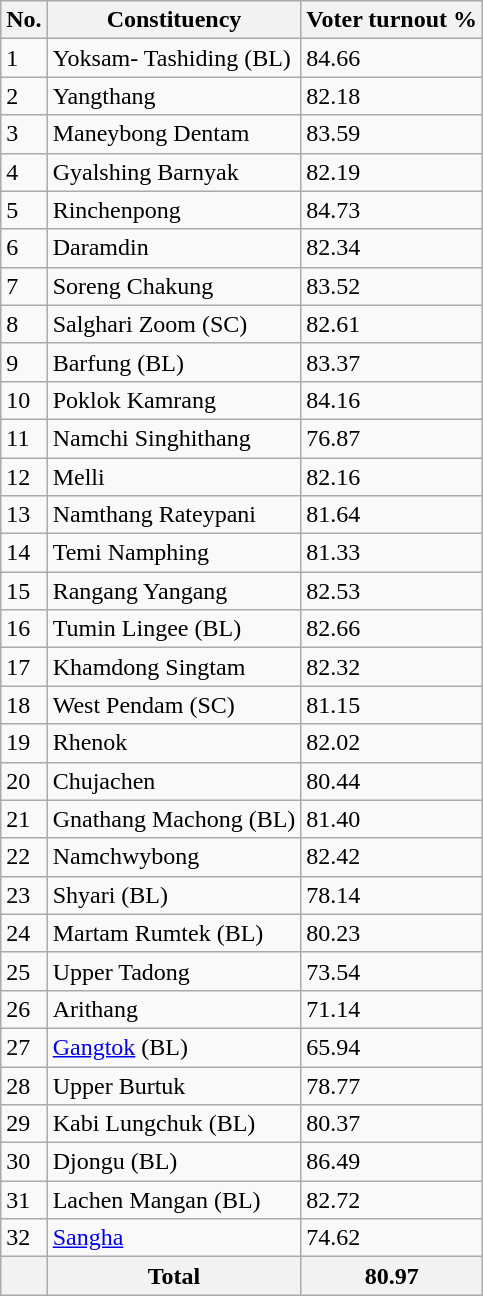<table class="wikitable sortable collapsible">
<tr style="text-align: left; background:#f0f0f0;">
<th scope="col">No.</th>
<th scope="col">Constituency</th>
<th scope="col">Voter turnout %</th>
</tr>
<tr>
<td>1</td>
<td>Yoksam- Tashiding (BL)</td>
<td>84.66</td>
</tr>
<tr>
<td>2</td>
<td>Yangthang</td>
<td>82.18</td>
</tr>
<tr>
<td>3</td>
<td>Maneybong Dentam</td>
<td>83.59</td>
</tr>
<tr>
<td>4</td>
<td>Gyalshing Barnyak</td>
<td>82.19</td>
</tr>
<tr>
<td>5</td>
<td>Rinchenpong</td>
<td>84.73</td>
</tr>
<tr>
<td>6</td>
<td>Daramdin</td>
<td>82.34</td>
</tr>
<tr>
<td>7</td>
<td>Soreng Chakung</td>
<td>83.52</td>
</tr>
<tr>
<td>8</td>
<td>Salghari Zoom (SC)</td>
<td>82.61</td>
</tr>
<tr>
<td>9</td>
<td>Barfung (BL)</td>
<td>83.37</td>
</tr>
<tr>
<td>10</td>
<td>Poklok Kamrang</td>
<td>84.16</td>
</tr>
<tr>
<td>11</td>
<td>Namchi Singhithang</td>
<td>76.87</td>
</tr>
<tr>
<td>12</td>
<td>Melli</td>
<td>82.16</td>
</tr>
<tr>
<td>13</td>
<td>Namthang Rateypani</td>
<td>81.64</td>
</tr>
<tr>
<td>14</td>
<td>Temi Namphing</td>
<td>81.33</td>
</tr>
<tr>
<td>15</td>
<td>Rangang Yangang</td>
<td>82.53</td>
</tr>
<tr>
<td>16</td>
<td>Tumin Lingee (BL)</td>
<td>82.66</td>
</tr>
<tr>
<td>17</td>
<td>Khamdong Singtam</td>
<td>82.32</td>
</tr>
<tr>
<td>18</td>
<td>West Pendam (SC)</td>
<td>81.15</td>
</tr>
<tr>
<td>19</td>
<td>Rhenok</td>
<td>82.02</td>
</tr>
<tr>
<td>20</td>
<td>Chujachen</td>
<td>80.44</td>
</tr>
<tr>
<td>21</td>
<td>Gnathang Machong (BL)</td>
<td>81.40</td>
</tr>
<tr>
<td>22</td>
<td>Namchwybong</td>
<td>82.42</td>
</tr>
<tr>
<td>23</td>
<td>Shyari (BL)</td>
<td>78.14</td>
</tr>
<tr>
<td>24</td>
<td>Martam Rumtek (BL)</td>
<td>80.23</td>
</tr>
<tr>
<td>25</td>
<td>Upper Tadong</td>
<td>73.54</td>
</tr>
<tr>
<td>26</td>
<td>Arithang</td>
<td>71.14</td>
</tr>
<tr>
<td>27</td>
<td><a href='#'>Gangtok</a> (BL)</td>
<td>65.94</td>
</tr>
<tr>
<td>28</td>
<td>Upper Burtuk</td>
<td>78.77</td>
</tr>
<tr>
<td>29</td>
<td>Kabi Lungchuk (BL)</td>
<td>80.37</td>
</tr>
<tr>
<td>30</td>
<td>Djongu (BL)</td>
<td>86.49</td>
</tr>
<tr>
<td>31</td>
<td>Lachen Mangan (BL)</td>
<td>82.72</td>
</tr>
<tr>
<td>32</td>
<td><a href='#'>Sangha</a></td>
<td>74.62</td>
</tr>
<tr>
<th></th>
<th>Total</th>
<th>80.97</th>
</tr>
</table>
